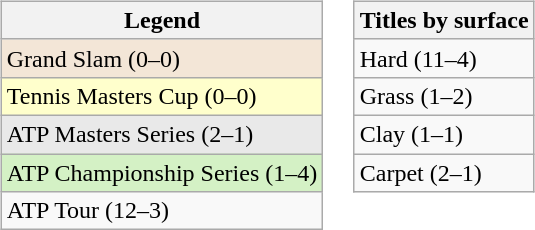<table>
<tr valign=top>
<td><br><table class="wikitable sortable">
<tr>
<th>Legend</th>
</tr>
<tr style="background:#f3e6d7;">
<td>Grand Slam (0–0)</td>
</tr>
<tr style="background:#ffffcc;">
<td>Tennis Masters Cup (0–0)</td>
</tr>
<tr style="background:#e9e9e9;">
<td>ATP Masters Series (2–1)</td>
</tr>
<tr style="background:#d4f1c5;">
<td>ATP Championship Series (1–4)</td>
</tr>
<tr>
<td>ATP Tour (12–3)</td>
</tr>
</table>
</td>
<td><br><table class="wikitable sortable">
<tr>
<th>Titles by surface</th>
</tr>
<tr>
<td>Hard (11–4)</td>
</tr>
<tr>
<td>Grass (1–2)</td>
</tr>
<tr>
<td>Clay (1–1)</td>
</tr>
<tr>
<td>Carpet (2–1)</td>
</tr>
</table>
</td>
</tr>
</table>
